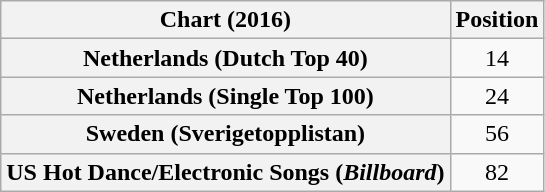<table class="wikitable sortable plainrowheaders" style="text-align:center">
<tr>
<th scope="col">Chart (2016)</th>
<th scope="col">Position</th>
</tr>
<tr>
<th scope="row">Netherlands (Dutch Top 40)</th>
<td>14</td>
</tr>
<tr>
<th scope="row">Netherlands (Single Top 100)</th>
<td>24</td>
</tr>
<tr>
<th scope="row">Sweden (Sverigetopplistan)</th>
<td>56</td>
</tr>
<tr>
<th scope="row">US Hot Dance/Electronic Songs (<em>Billboard</em>)</th>
<td>82</td>
</tr>
</table>
